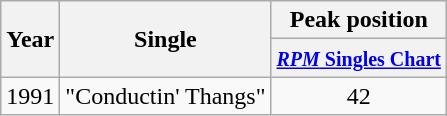<table class="wikitable">
<tr>
<th rowspan="2">Year</th>
<th rowspan="2">Single</th>
<th colspan="4">Peak position</th>
</tr>
<tr>
<th><small><a href='#'><em>RPM</em> Singles Chart</a></small></th>
</tr>
<tr>
<td>1991</td>
<td>"Conductin' Thangs"</td>
<td align="center" valign="top">42</td>
</tr>
</table>
